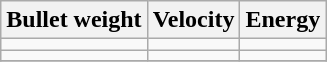<table class=wikitable>
<tr>
<th colspan="">Bullet weight</th>
<th colspan="1">Velocity</th>
<th colspan="1">Energy</th>
</tr>
<tr>
<td></td>
<td></td>
<td></td>
</tr>
<tr>
<td></td>
<td></td>
<td></td>
</tr>
<tr>
</tr>
</table>
